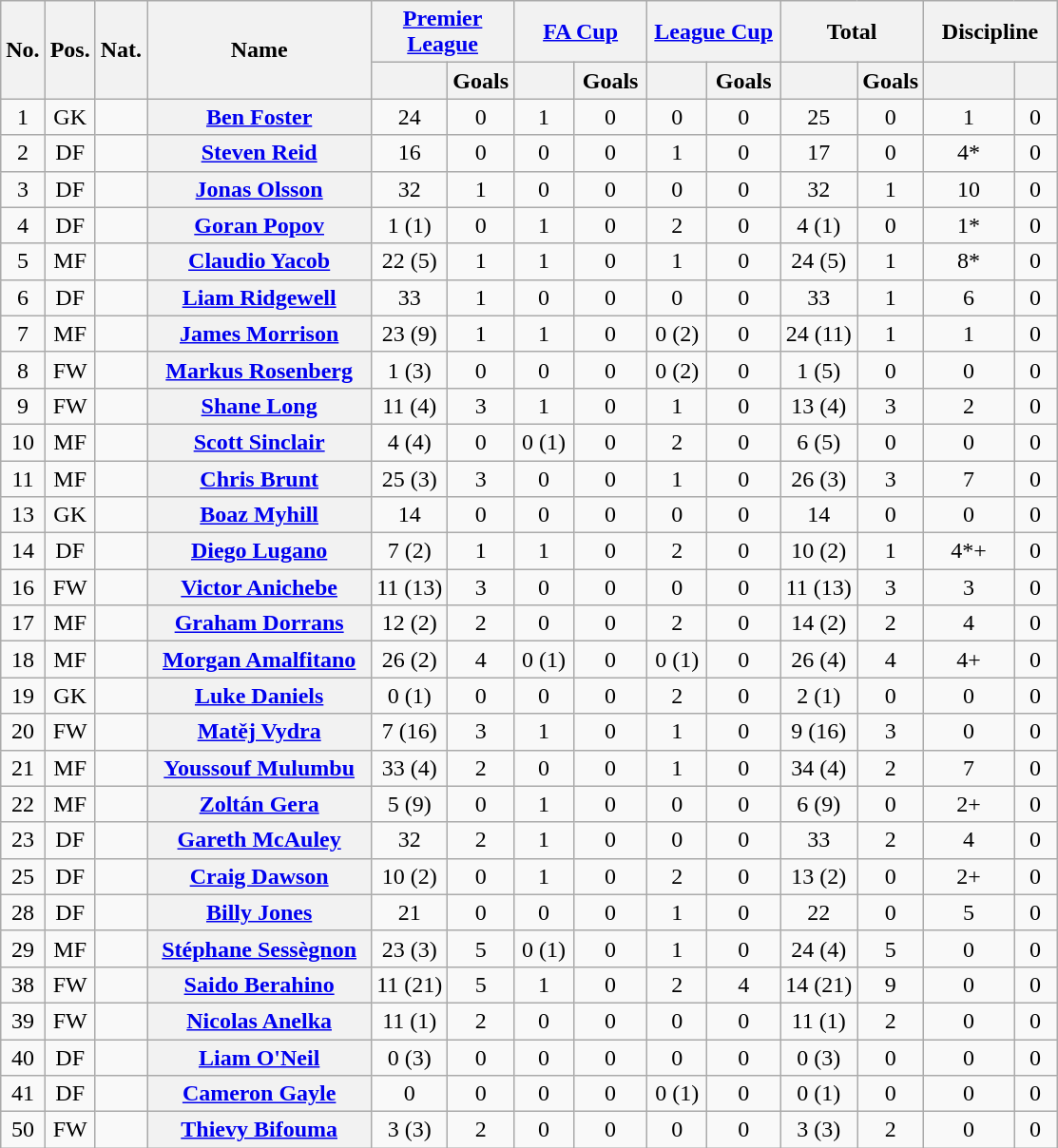<table class="wikitable plainrowheaders" style="text-align:center">
<tr>
<th rowspan="2">No.</th>
<th rowspan="2">Pos.</th>
<th rowspan="2">Nat.</th>
<th rowspan="2" style="width:150px;">Name</th>
<th colspan="2" style="width:86px;"><a href='#'>Premier League</a></th>
<th colspan="2" style="width:86px;"><a href='#'>FA Cup</a></th>
<th colspan="2" style="width:86px;"><a href='#'>League Cup</a></th>
<th colspan="2" style="width:86px;">Total</th>
<th colspan="2" style="width:86px;">Discipline</th>
</tr>
<tr>
<th></th>
<th>Goals</th>
<th></th>
<th>Goals</th>
<th></th>
<th>Goals</th>
<th></th>
<th>Goals</th>
<th></th>
<th></th>
</tr>
<tr>
<td>1</td>
<td>GK</td>
<td></td>
<th scope="row"><a href='#'>Ben Foster</a></th>
<td>24</td>
<td>0</td>
<td>1</td>
<td>0</td>
<td>0</td>
<td>0</td>
<td>25</td>
<td>0</td>
<td>1</td>
<td>0</td>
</tr>
<tr>
<td>2</td>
<td>DF</td>
<td></td>
<th scope="row"><a href='#'>Steven Reid</a></th>
<td>16</td>
<td>0</td>
<td>0</td>
<td>0</td>
<td>1</td>
<td>0</td>
<td>17</td>
<td>0</td>
<td>4*</td>
<td>0</td>
</tr>
<tr>
<td>3</td>
<td>DF</td>
<td></td>
<th scope="row"><a href='#'>Jonas Olsson</a></th>
<td>32</td>
<td>1</td>
<td>0</td>
<td>0</td>
<td>0</td>
<td>0</td>
<td>32</td>
<td>1</td>
<td>10</td>
<td>0</td>
</tr>
<tr>
<td>4</td>
<td>DF</td>
<td></td>
<th scope="row"><a href='#'>Goran Popov</a></th>
<td>1 (1)</td>
<td>0</td>
<td>1</td>
<td>0</td>
<td>2</td>
<td>0</td>
<td>4 (1)</td>
<td>0</td>
<td>1*</td>
<td>0</td>
</tr>
<tr>
<td>5</td>
<td>MF</td>
<td></td>
<th scope="row"><a href='#'>Claudio Yacob</a></th>
<td>22 (5)</td>
<td>1</td>
<td>1</td>
<td>0</td>
<td>1</td>
<td>0</td>
<td>24 (5)</td>
<td>1</td>
<td>8*</td>
<td>0</td>
</tr>
<tr>
<td>6</td>
<td>DF</td>
<td></td>
<th scope="row"><a href='#'>Liam Ridgewell</a></th>
<td>33</td>
<td>1</td>
<td>0</td>
<td>0</td>
<td>0</td>
<td>0</td>
<td>33</td>
<td>1</td>
<td>6</td>
<td>0</td>
</tr>
<tr>
<td>7</td>
<td>MF</td>
<td></td>
<th scope="row"><a href='#'>James Morrison</a></th>
<td>23 (9)</td>
<td>1</td>
<td>1</td>
<td>0</td>
<td>0 (2)</td>
<td>0</td>
<td>24 (11)</td>
<td>1</td>
<td>1</td>
<td>0</td>
</tr>
<tr>
<td>8</td>
<td>FW</td>
<td></td>
<th scope="row"><a href='#'>Markus Rosenberg</a></th>
<td>1 (3)</td>
<td>0</td>
<td>0</td>
<td>0</td>
<td>0 (2)</td>
<td>0</td>
<td>1 (5)</td>
<td>0</td>
<td>0</td>
<td>0</td>
</tr>
<tr>
<td>9</td>
<td>FW</td>
<td></td>
<th scope="row"><a href='#'>Shane Long</a></th>
<td>11 (4)</td>
<td>3</td>
<td>1</td>
<td>0</td>
<td>1</td>
<td>0</td>
<td>13 (4)</td>
<td>3</td>
<td>2</td>
<td>0</td>
</tr>
<tr>
<td>10</td>
<td>MF</td>
<td></td>
<th scope="row"><a href='#'>Scott Sinclair</a></th>
<td>4 (4)</td>
<td>0</td>
<td>0 (1)</td>
<td>0</td>
<td>2</td>
<td>0</td>
<td>6 (5)</td>
<td>0</td>
<td>0</td>
<td>0</td>
</tr>
<tr>
<td>11</td>
<td>MF</td>
<td></td>
<th scope="row"><a href='#'>Chris Brunt</a></th>
<td>25 (3)</td>
<td>3</td>
<td>0</td>
<td>0</td>
<td>1</td>
<td>0</td>
<td>26 (3)</td>
<td>3</td>
<td>7</td>
<td>0</td>
</tr>
<tr>
<td>13</td>
<td>GK</td>
<td></td>
<th scope="row"><a href='#'>Boaz Myhill</a></th>
<td>14</td>
<td>0</td>
<td>0</td>
<td>0</td>
<td>0</td>
<td>0</td>
<td>14</td>
<td>0</td>
<td>0</td>
<td>0</td>
</tr>
<tr>
<td>14</td>
<td>DF</td>
<td></td>
<th scope="row"><a href='#'>Diego Lugano</a></th>
<td>7 (2)</td>
<td>1</td>
<td>1</td>
<td>0</td>
<td>2</td>
<td>0</td>
<td>10 (2)</td>
<td>1</td>
<td>4*+</td>
<td>0</td>
</tr>
<tr>
<td>16</td>
<td>FW</td>
<td></td>
<th scope="row"><a href='#'>Victor Anichebe</a></th>
<td>11 (13)</td>
<td>3</td>
<td>0</td>
<td>0</td>
<td>0</td>
<td>0</td>
<td>11 (13)</td>
<td>3</td>
<td>3</td>
<td>0</td>
</tr>
<tr>
<td>17</td>
<td>MF</td>
<td></td>
<th scope="row"><a href='#'>Graham Dorrans</a></th>
<td>12 (2)</td>
<td>2</td>
<td>0</td>
<td>0</td>
<td>2</td>
<td>0</td>
<td>14 (2)</td>
<td>2</td>
<td>4</td>
<td>0</td>
</tr>
<tr>
<td>18</td>
<td>MF</td>
<td></td>
<th scope="row"><a href='#'>Morgan Amalfitano</a></th>
<td>26 (2)</td>
<td>4</td>
<td>0 (1)</td>
<td>0</td>
<td>0 (1)</td>
<td>0</td>
<td>26 (4)</td>
<td>4</td>
<td>4+</td>
<td>0</td>
</tr>
<tr>
<td>19</td>
<td>GK</td>
<td></td>
<th scope="row"><a href='#'>Luke Daniels</a></th>
<td>0 (1)</td>
<td>0</td>
<td>0</td>
<td>0</td>
<td>2</td>
<td>0</td>
<td>2 (1)</td>
<td>0</td>
<td>0</td>
<td>0</td>
</tr>
<tr>
<td>20</td>
<td>FW</td>
<td></td>
<th scope="row"><a href='#'>Matěj Vydra</a></th>
<td>7 (16)</td>
<td>3</td>
<td>1</td>
<td>0</td>
<td>1</td>
<td>0</td>
<td>9 (16)</td>
<td>3</td>
<td>0</td>
<td>0</td>
</tr>
<tr>
<td>21</td>
<td>MF</td>
<td></td>
<th scope="row"><a href='#'>Youssouf Mulumbu</a></th>
<td>33 (4)</td>
<td>2</td>
<td>0</td>
<td>0</td>
<td>1</td>
<td>0</td>
<td>34 (4)</td>
<td>2</td>
<td>7</td>
<td>0</td>
</tr>
<tr>
<td>22</td>
<td>MF</td>
<td></td>
<th scope="row"><a href='#'>Zoltán Gera</a></th>
<td>5 (9)</td>
<td>0</td>
<td>1</td>
<td>0</td>
<td>0</td>
<td>0</td>
<td>6 (9)</td>
<td>0</td>
<td>2+</td>
<td>0</td>
</tr>
<tr>
<td>23</td>
<td>DF</td>
<td></td>
<th scope="row"><a href='#'>Gareth McAuley</a></th>
<td>32</td>
<td>2</td>
<td>1</td>
<td>0</td>
<td>0</td>
<td>0</td>
<td>33</td>
<td>2</td>
<td>4</td>
<td>0</td>
</tr>
<tr>
<td>25</td>
<td>DF</td>
<td></td>
<th scope="row"><a href='#'>Craig Dawson</a></th>
<td>10 (2)</td>
<td>0</td>
<td>1</td>
<td>0</td>
<td>2</td>
<td>0</td>
<td>13 (2)</td>
<td>0</td>
<td>2+</td>
<td>0</td>
</tr>
<tr>
<td>28</td>
<td>DF</td>
<td></td>
<th scope="row"><a href='#'>Billy Jones</a></th>
<td>21</td>
<td>0</td>
<td>0</td>
<td>0</td>
<td>1</td>
<td>0</td>
<td>22</td>
<td>0</td>
<td>5</td>
<td>0</td>
</tr>
<tr>
<td>29</td>
<td>MF</td>
<td></td>
<th scope="row"><a href='#'>Stéphane Sessègnon</a></th>
<td>23 (3)</td>
<td>5</td>
<td>0 (1)</td>
<td>0</td>
<td>1</td>
<td>0</td>
<td>24 (4)</td>
<td>5</td>
<td>0</td>
<td>0</td>
</tr>
<tr>
<td>38</td>
<td>FW</td>
<td></td>
<th scope="row"><a href='#'>Saido Berahino</a></th>
<td>11 (21)</td>
<td>5</td>
<td>1</td>
<td>0</td>
<td>2</td>
<td>4</td>
<td>14 (21)</td>
<td>9</td>
<td>0</td>
<td>0</td>
</tr>
<tr>
<td>39</td>
<td>FW</td>
<td></td>
<th scope="row"><a href='#'>Nicolas Anelka</a></th>
<td>11 (1)</td>
<td>2</td>
<td>0</td>
<td>0</td>
<td>0</td>
<td>0</td>
<td>11 (1)</td>
<td>2</td>
<td>0</td>
<td>0</td>
</tr>
<tr>
<td>40</td>
<td>DF</td>
<td></td>
<th scope="row"><a href='#'>Liam O'Neil</a></th>
<td>0 (3)</td>
<td>0</td>
<td>0</td>
<td>0</td>
<td>0</td>
<td>0</td>
<td>0 (3)</td>
<td>0</td>
<td>0</td>
<td>0</td>
</tr>
<tr>
<td>41</td>
<td>DF</td>
<td></td>
<th scope="row"><a href='#'>Cameron Gayle</a></th>
<td>0</td>
<td>0</td>
<td>0</td>
<td>0</td>
<td>0 (1)</td>
<td>0</td>
<td>0 (1)</td>
<td>0</td>
<td>0</td>
<td>0</td>
</tr>
<tr>
<td>50</td>
<td>FW</td>
<td></td>
<th scope="row"><a href='#'>Thievy Bifouma</a></th>
<td>3 (3)</td>
<td>2</td>
<td>0</td>
<td>0</td>
<td>0</td>
<td>0</td>
<td>3 (3)</td>
<td>2</td>
<td>0</td>
<td>0</td>
</tr>
</table>
